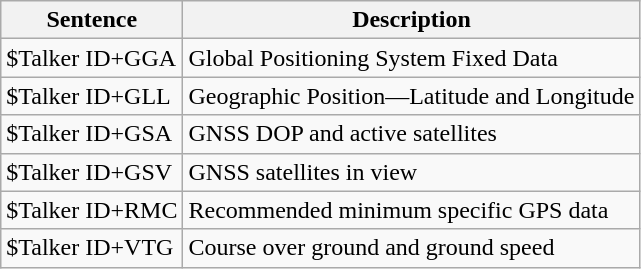<table class="wikitable">
<tr>
<th>Sentence</th>
<th>Description</th>
</tr>
<tr>
<td>$Talker ID+GGA</td>
<td>Global Positioning System Fixed Data</td>
</tr>
<tr>
<td>$Talker ID+GLL</td>
<td>Geographic Position—Latitude and Longitude</td>
</tr>
<tr>
<td>$Talker ID+GSA</td>
<td>GNSS DOP and active satellites</td>
</tr>
<tr>
<td>$Talker ID+GSV</td>
<td>GNSS satellites in view</td>
</tr>
<tr>
<td>$Talker ID+RMC</td>
<td>Recommended minimum specific GPS data</td>
</tr>
<tr>
<td>$Talker ID+VTG</td>
<td>Course over ground and ground speed</td>
</tr>
</table>
